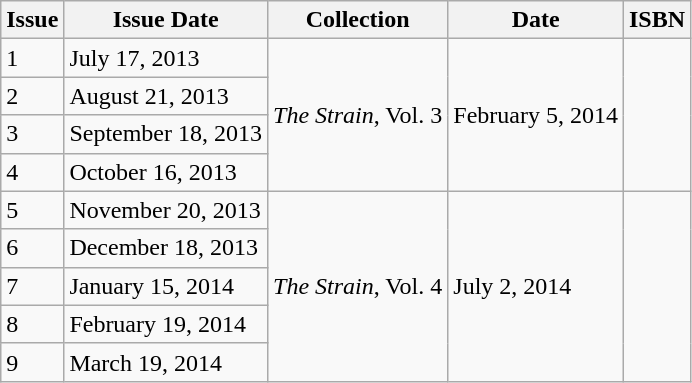<table class="wikitable">
<tr>
<th>Issue</th>
<th>Issue Date</th>
<th>Collection</th>
<th>Date</th>
<th>ISBN</th>
</tr>
<tr>
<td>1</td>
<td>July 17, 2013</td>
<td rowspan="4"><em>The Strain</em>, Vol. 3</td>
<td rowspan="4">February 5, 2014</td>
<td rowspan="4"></td>
</tr>
<tr>
<td>2</td>
<td>August 21, 2013</td>
</tr>
<tr>
<td>3</td>
<td>September 18, 2013</td>
</tr>
<tr>
<td>4</td>
<td>October 16, 2013</td>
</tr>
<tr>
<td>5</td>
<td>November 20, 2013</td>
<td rowspan="5"><em>The Strain</em>, Vol. 4</td>
<td rowspan="5">July 2, 2014</td>
<td rowspan="5"></td>
</tr>
<tr>
<td>6</td>
<td>December 18, 2013</td>
</tr>
<tr>
<td>7</td>
<td>January 15, 2014</td>
</tr>
<tr>
<td>8</td>
<td>February 19, 2014</td>
</tr>
<tr>
<td>9</td>
<td>March 19, 2014</td>
</tr>
</table>
